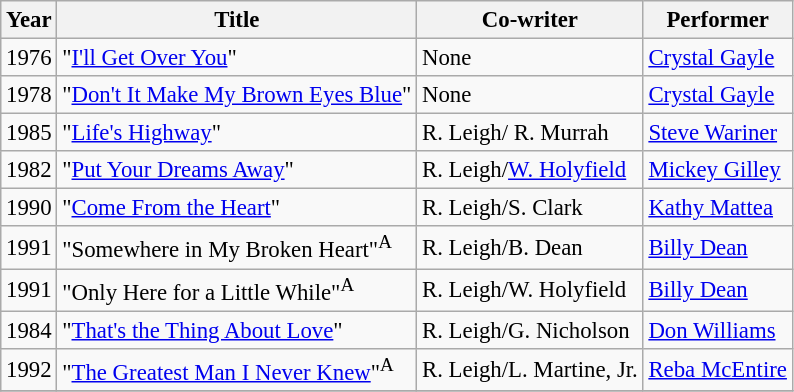<table class="wikitable sortable" style="font-size: 95%;">
<tr>
<th>Year</th>
<th>Title</th>
<th>Co-writer</th>
<th>Performer</th>
</tr>
<tr>
<td>1976</td>
<td>"<a href='#'>I'll Get Over You</a>"</td>
<td>None</td>
<td><a href='#'>Crystal Gayle</a></td>
</tr>
<tr>
<td>1978</td>
<td>"<a href='#'>Don't It Make My Brown Eyes Blue</a>"</td>
<td>None</td>
<td><a href='#'>Crystal Gayle</a></td>
</tr>
<tr>
<td>1985</td>
<td>"<a href='#'>Life's Highway</a>"</td>
<td>R. Leigh/ R. Murrah</td>
<td><a href='#'>Steve Wariner</a></td>
</tr>
<tr>
<td>1982</td>
<td>"<a href='#'>Put Your Dreams Away</a>"</td>
<td>R. Leigh/<a href='#'>W. Holyfield</a></td>
<td><a href='#'>Mickey Gilley</a></td>
</tr>
<tr>
<td>1990</td>
<td>"<a href='#'>Come From the Heart</a>"</td>
<td>R. Leigh/S. Clark</td>
<td><a href='#'>Kathy Mattea</a></td>
</tr>
<tr>
<td>1991</td>
<td>"Somewhere in My Broken Heart"<sup>A</sup></td>
<td>R. Leigh/B. Dean</td>
<td><a href='#'>Billy Dean</a></td>
</tr>
<tr>
<td>1991</td>
<td>"Only Here for a Little While"<sup>A</sup></td>
<td>R. Leigh/W. Holyfield</td>
<td><a href='#'>Billy Dean</a></td>
</tr>
<tr>
<td>1984</td>
<td>"<a href='#'>That's the Thing About Love</a>"</td>
<td>R. Leigh/G. Nicholson</td>
<td><a href='#'>Don Williams</a></td>
</tr>
<tr>
<td>1992</td>
<td>"<a href='#'>The Greatest Man I Never Knew</a>"<sup>A</sup></td>
<td>R. Leigh/L. Martine, Jr.</td>
<td><a href='#'>Reba McEntire</a></td>
</tr>
<tr>
</tr>
</table>
